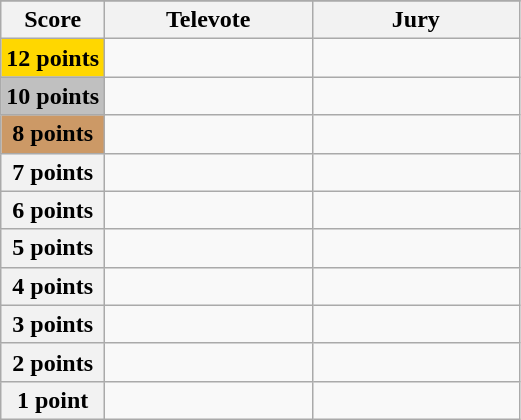<table class="wikitable">
<tr>
</tr>
<tr>
<th scope="col" width="20%">Score</th>
<th scope="col" width="40%">Televote</th>
<th scope="col" width="40%">Jury</th>
</tr>
<tr>
<th scope="row" style="background:gold">12 points</th>
<td></td>
<td></td>
</tr>
<tr>
<th scope="row" style="background:silver">10 points</th>
<td></td>
<td></td>
</tr>
<tr>
<th scope="row" style="background:#CC9966">8 points</th>
<td></td>
<td></td>
</tr>
<tr>
<th scope="row">7 points</th>
<td></td>
<td></td>
</tr>
<tr>
<th scope="row">6 points</th>
<td></td>
<td></td>
</tr>
<tr>
<th scope="row">5 points</th>
<td></td>
<td></td>
</tr>
<tr>
<th scope="row">4 points</th>
<td></td>
<td></td>
</tr>
<tr>
<th scope="row">3 points</th>
<td></td>
<td></td>
</tr>
<tr>
<th scope="row">2 points</th>
<td></td>
<td></td>
</tr>
<tr>
<th scope="row">1 point</th>
<td></td>
<td></td>
</tr>
</table>
